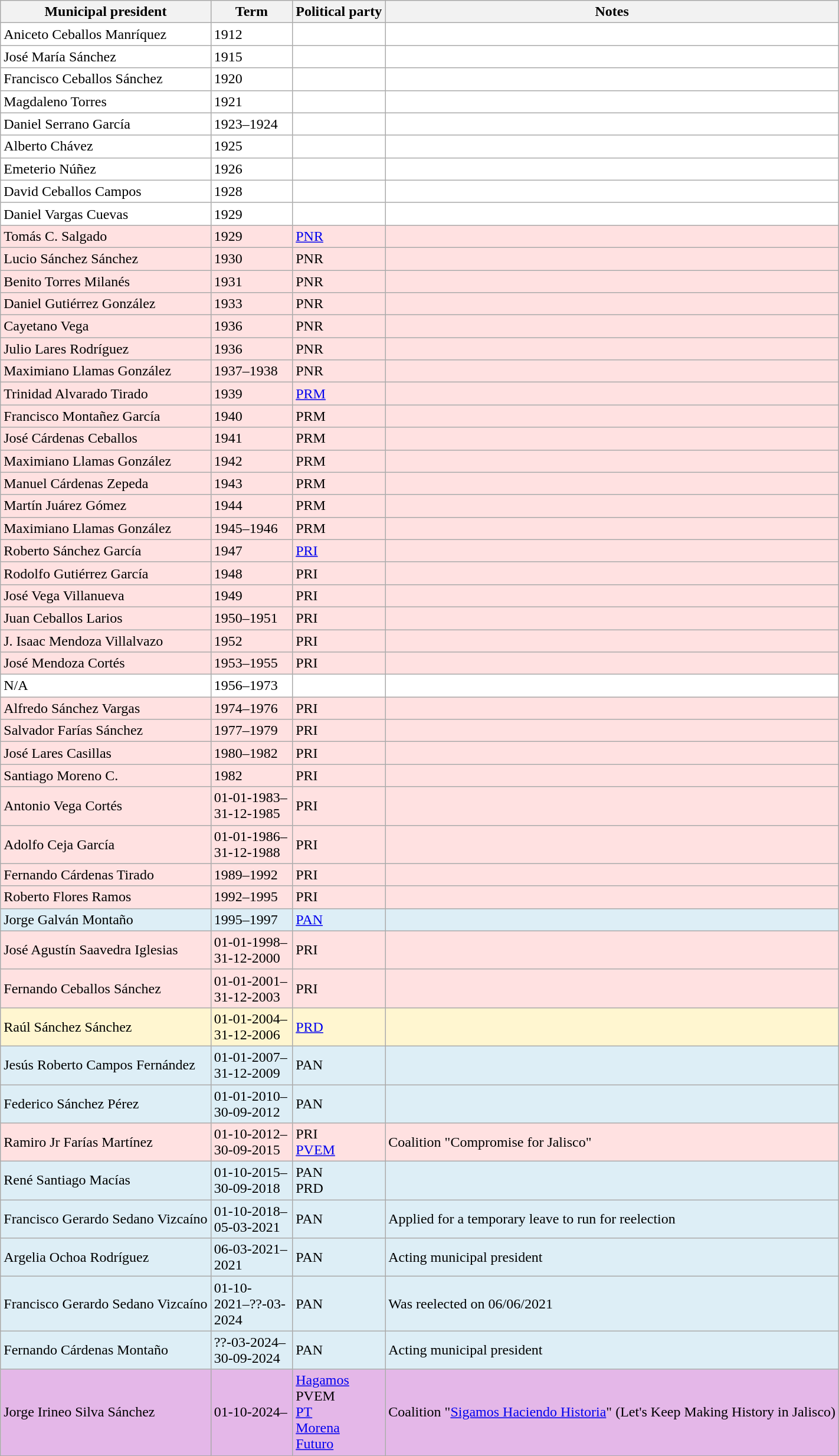<table class="wikitable">
<tr>
<th>Municipal president</th>
<th width=85px>Term</th>
<th>Political party</th>
<th>Notes</th>
</tr>
<tr style="background:#ffffff">
<td>Aniceto Ceballos Manríquez</td>
<td>1912</td>
<td></td>
<td></td>
</tr>
<tr style="background:#ffffff">
<td>José María Sánchez</td>
<td>1915</td>
<td></td>
<td></td>
</tr>
<tr style="background:#ffffff">
<td>Francisco Ceballos Sánchez</td>
<td>1920</td>
<td></td>
<td></td>
</tr>
<tr style="background:#ffffff">
<td>Magdaleno Torres</td>
<td>1921</td>
<td></td>
<td></td>
</tr>
<tr style="background:#ffffff">
<td>Daniel Serrano García</td>
<td>1923–1924</td>
<td></td>
<td></td>
</tr>
<tr style="background:#ffffff">
<td>Alberto Chávez</td>
<td>1925</td>
<td></td>
<td></td>
</tr>
<tr style="background:#ffffff">
<td>Emeterio Núñez</td>
<td>1926</td>
<td></td>
<td></td>
</tr>
<tr style="background:#ffffff">
<td>David Ceballos Campos</td>
<td>1928</td>
<td></td>
<td></td>
</tr>
<tr style="background:#ffffff">
<td>Daniel Vargas Cuevas</td>
<td>1929</td>
<td></td>
<td></td>
</tr>
<tr style="background:#ffe1e1">
<td>Tomás C. Salgado</td>
<td>1929</td>
<td><a href='#'>PNR</a> </td>
<td></td>
</tr>
<tr style="background:#ffe1e1">
<td>Lucio Sánchez Sánchez</td>
<td>1930</td>
<td>PNR </td>
<td></td>
</tr>
<tr style="background:#ffe1e1">
<td>Benito Torres Milanés</td>
<td>1931</td>
<td>PNR </td>
<td></td>
</tr>
<tr style="background:#ffe1e1">
<td>Daniel Gutiérrez González</td>
<td>1933</td>
<td>PNR </td>
<td></td>
</tr>
<tr style="background:#ffe1e1">
<td>Cayetano Vega</td>
<td>1936</td>
<td>PNR </td>
<td></td>
</tr>
<tr style="background:#ffe1e1">
<td>Julio Lares Rodríguez</td>
<td>1936</td>
<td>PNR </td>
<td></td>
</tr>
<tr style="background:#ffe1e1">
<td>Maximiano Llamas González</td>
<td>1937–1938</td>
<td>PNR </td>
<td></td>
</tr>
<tr style="background:#ffe1e1">
<td>Trinidad Alvarado Tirado</td>
<td>1939</td>
<td><a href='#'>PRM</a> </td>
<td></td>
</tr>
<tr style="background:#ffe1e1">
<td>Francisco Montañez García</td>
<td>1940</td>
<td>PRM </td>
<td></td>
</tr>
<tr style="background:#ffe1e1">
<td>José Cárdenas Ceballos</td>
<td>1941</td>
<td>PRM </td>
<td></td>
</tr>
<tr style="background:#ffe1e1">
<td>Maximiano Llamas González</td>
<td>1942</td>
<td>PRM </td>
<td></td>
</tr>
<tr style="background:#ffe1e1">
<td>Manuel Cárdenas Zepeda</td>
<td>1943</td>
<td>PRM </td>
<td></td>
</tr>
<tr style="background:#ffe1e1">
<td>Martín Juárez Gómez</td>
<td>1944</td>
<td>PRM </td>
<td></td>
</tr>
<tr style="background:#ffe1e1">
<td>Maximiano Llamas González</td>
<td>1945–1946</td>
<td>PRM </td>
<td></td>
</tr>
<tr style="background:#ffe1e1">
<td>Roberto Sánchez García</td>
<td>1947</td>
<td><a href='#'>PRI</a> </td>
<td></td>
</tr>
<tr style="background:#ffe1e1">
<td>Rodolfo Gutiérrez García</td>
<td>1948</td>
<td>PRI </td>
<td></td>
</tr>
<tr style="background:#ffe1e1">
<td>José Vega Villanueva</td>
<td>1949</td>
<td>PRI </td>
<td></td>
</tr>
<tr style="background:#ffe1e1">
<td>Juan Ceballos Larios</td>
<td>1950–1951</td>
<td>PRI </td>
<td></td>
</tr>
<tr style="background:#ffe1e1">
<td>J. Isaac Mendoza Villalvazo</td>
<td>1952</td>
<td>PRI </td>
<td></td>
</tr>
<tr style="background:#ffe1e1">
<td>José Mendoza Cortés</td>
<td>1953–1955</td>
<td>PRI </td>
<td></td>
</tr>
<tr style="background:#ffffff">
<td>N/A</td>
<td>1956–1973</td>
<td></td>
<td></td>
</tr>
<tr style="background:#ffe1e1">
<td>Alfredo Sánchez Vargas</td>
<td>1974–1976</td>
<td>PRI </td>
<td></td>
</tr>
<tr style="background:#ffe1e1">
<td>Salvador Farías Sánchez</td>
<td>1977–1979</td>
<td>PRI </td>
<td></td>
</tr>
<tr style="background:#ffe1e1">
<td>José Lares Casillas</td>
<td>1980–1982</td>
<td>PRI </td>
<td></td>
</tr>
<tr style="background:#ffe1e1">
<td>Santiago Moreno C.</td>
<td>1982</td>
<td>PRI </td>
<td></td>
</tr>
<tr style="background:#ffe1e1">
<td>Antonio Vega Cortés</td>
<td>01-01-1983–31-12-1985</td>
<td>PRI </td>
<td></td>
</tr>
<tr style="background:#ffe1e1">
<td>Adolfo Ceja García</td>
<td>01-01-1986–31-12-1988</td>
<td>PRI </td>
<td></td>
</tr>
<tr style="background:#ffe1e1">
<td>Fernando Cárdenas Tirado</td>
<td>1989–1992</td>
<td>PRI </td>
<td></td>
</tr>
<tr style="background:#ffe1e1">
<td>Roberto Flores Ramos</td>
<td>1992–1995</td>
<td>PRI </td>
<td></td>
</tr>
<tr style="background:#ddeef6">
<td>Jorge Galván Montaño</td>
<td>1995–1997</td>
<td><a href='#'>PAN</a> </td>
<td></td>
</tr>
<tr style="background:#ffe1e1">
<td>José Agustín Saavedra Iglesias</td>
<td>01-01-1998–31-12-2000</td>
<td>PRI </td>
<td></td>
</tr>
<tr style="background:#ffe1e1">
<td>Fernando Ceballos Sánchez</td>
<td>01-01-2001–31-12-2003</td>
<td>PRI </td>
<td></td>
</tr>
<tr style="background:#fff6d0">
<td>Raúl Sánchez Sánchez</td>
<td>01-01-2004–31-12-2006</td>
<td><a href='#'>PRD</a> </td>
<td></td>
</tr>
<tr style="background:#ddeef6">
<td>Jesús Roberto Campos Fernández</td>
<td>01-01-2007–31-12-2009</td>
<td>PAN </td>
<td></td>
</tr>
<tr style="background:#ddeef6">
<td>Federico Sánchez Pérez</td>
<td>01-01-2010–30-09-2012</td>
<td>PAN </td>
<td></td>
</tr>
<tr style="background:#ffe1e1">
<td>Ramiro Jr Farías Martínez</td>
<td>01-10-2012–30-09-2015</td>
<td>PRI <br> <a href='#'>PVEM</a> </td>
<td>Coalition "Compromise for Jalisco"</td>
</tr>
<tr style="background:#ddeef6">
<td>René Santiago Macías</td>
<td>01-10-2015–30-09-2018</td>
<td>PAN <br> PRD </td>
<td></td>
</tr>
<tr style="background:#ddeef6">
<td>Francisco Gerardo Sedano Vizcaíno</td>
<td>01-10-2018–05-03-2021</td>
<td>PAN </td>
<td>Applied for a temporary leave to run for reelection</td>
</tr>
<tr style="background:#ddeef6">
<td>Argelia Ochoa Rodríguez</td>
<td>06-03-2021–2021</td>
<td>PAN </td>
<td>Acting municipal president</td>
</tr>
<tr style="background:#ddeef6">
<td>Francisco Gerardo Sedano Vizcaíno</td>
<td>01-10-2021–??-03-2024</td>
<td>PAN </td>
<td>Was reelected on 06/06/2021</td>
</tr>
<tr style="background:#ddeef6">
<td>Fernando Cárdenas Montaño</td>
<td>??-03-2024–30-09-2024</td>
<td>PAN </td>
<td>Acting municipal president</td>
</tr>
<tr style="background:#e4b7e8">
<td>Jorge Irineo Silva  Sánchez</td>
<td>01-10-2024–</td>
<td><a href='#'>Hagamos</a> <br> PVEM <br> <a href='#'> PT</a> <br> <a href='#'>Morena</a> <br> <a href='#'>Futuro</a> </td>
<td>Coalition "<a href='#'>Sigamos Haciendo Historia</a>" (Let's Keep Making History in Jalisco)</td>
</tr>
</table>
